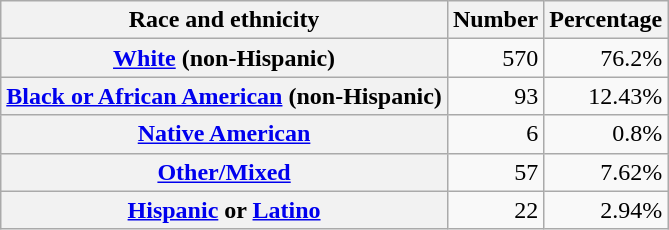<table class="wikitable" style="text-align:right">
<tr>
<th scope="col">Race and ethnicity</th>
<th scope="col">Number</th>
<th scope="col">Percentage</th>
</tr>
<tr>
<th scope="row"><a href='#'>White</a> (non-Hispanic)</th>
<td>570</td>
<td>76.2%</td>
</tr>
<tr>
<th scope="row"><a href='#'>Black or African American</a> (non-Hispanic)</th>
<td>93</td>
<td>12.43%</td>
</tr>
<tr>
<th scope="row"><a href='#'>Native American</a></th>
<td>6</td>
<td>0.8%</td>
</tr>
<tr>
<th scope="row"><a href='#'>Other/Mixed</a></th>
<td>57</td>
<td>7.62%</td>
</tr>
<tr>
<th scope="row"><a href='#'>Hispanic</a> or <a href='#'>Latino</a></th>
<td>22</td>
<td>2.94%</td>
</tr>
</table>
